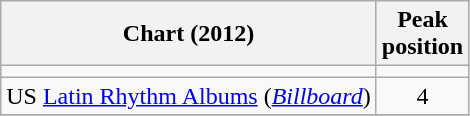<table class="wikitable sortable plainrowheaders">
<tr>
<th>Chart (2012)</th>
<th>Peak<br>position</th>
</tr>
<tr>
<td></td>
</tr>
<tr>
<td>US <a href='#'>Latin Rhythm Albums</a> (<em><a href='#'>Billboard</a></em>)</td>
<td style="text-align:center;">4</td>
</tr>
<tr>
</tr>
</table>
